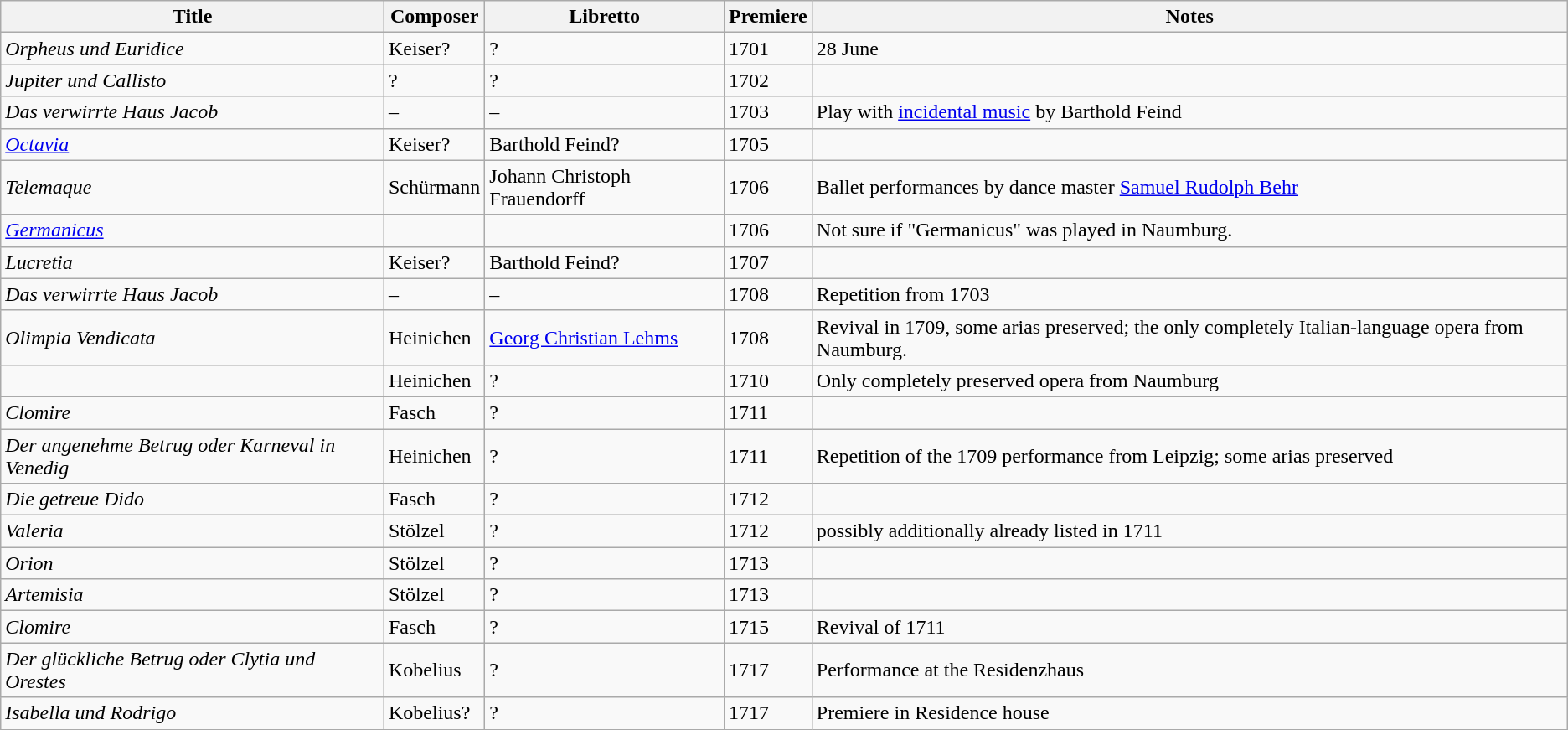<table class="wikitable">
<tr>
<th>Title</th>
<th>Composer</th>
<th>Libretto</th>
<th>Premiere</th>
<th>Notes</th>
</tr>
<tr>
<td><em>Orpheus und Euridice</em></td>
<td>Keiser?</td>
<td>?</td>
<td>1701</td>
<td>28 June</td>
</tr>
<tr>
<td><em>Jupiter und Callisto</em></td>
<td>?</td>
<td>?</td>
<td>1702</td>
<td></td>
</tr>
<tr>
<td><em>Das verwirrte Haus Jacob</em></td>
<td>–</td>
<td>–</td>
<td>1703</td>
<td>Play with <a href='#'>incidental music</a> by Barthold Feind</td>
</tr>
<tr>
<td><em><a href='#'>Octavia</a></em></td>
<td>Keiser?</td>
<td>Barthold Feind?</td>
<td>1705</td>
<td></td>
</tr>
<tr>
<td><em>Telemaque</em></td>
<td>Schürmann</td>
<td>Johann Christoph Frauendorff</td>
<td>1706</td>
<td>Ballet performances by dance master <a href='#'>Samuel Rudolph Behr</a></td>
</tr>
<tr>
<td><em><a href='#'>Germanicus</a></em></td>
<td></td>
<td></td>
<td>1706</td>
<td>Not sure if "Germanicus" was played in Naumburg.</td>
</tr>
<tr>
<td><em>Lucretia</em></td>
<td>Keiser?</td>
<td>Barthold Feind?</td>
<td>1707</td>
<td></td>
</tr>
<tr>
<td><em>Das verwirrte Haus Jacob</em></td>
<td>–</td>
<td>–</td>
<td>1708</td>
<td>Repetition from 1703</td>
</tr>
<tr>
<td><em>Olimpia Vendicata</em></td>
<td>Heinichen</td>
<td><a href='#'>Georg Christian Lehms</a></td>
<td>1708</td>
<td>Revival in 1709, some arias preserved; the only completely Italian-language opera from Naumburg.</td>
</tr>
<tr>
<td></td>
<td>Heinichen</td>
<td>?</td>
<td>1710</td>
<td>Only completely preserved opera from Naumburg</td>
</tr>
<tr>
<td><em>Clomire</em></td>
<td>Fasch</td>
<td>?</td>
<td>1711</td>
<td></td>
</tr>
<tr>
<td><em>Der angenehme Betrug oder Karneval in Venedig</em></td>
<td>Heinichen</td>
<td>?</td>
<td>1711</td>
<td>Repetition of the 1709 performance from Leipzig; some arias preserved</td>
</tr>
<tr>
<td><em>Die getreue Dido</em></td>
<td>Fasch</td>
<td>?</td>
<td>1712</td>
<td></td>
</tr>
<tr>
<td><em>Valeria</em></td>
<td>Stölzel</td>
<td>?</td>
<td>1712</td>
<td>possibly additionally already listed in 1711</td>
</tr>
<tr>
<td><em>Orion</em></td>
<td>Stölzel</td>
<td>?</td>
<td>1713</td>
<td></td>
</tr>
<tr>
<td><em>Artemisia</em></td>
<td>Stölzel</td>
<td>?</td>
<td>1713</td>
<td></td>
</tr>
<tr>
<td><em>Clomire</em></td>
<td>Fasch</td>
<td>?</td>
<td>1715</td>
<td>Revival of 1711</td>
</tr>
<tr>
<td><em>Der glückliche Betrug oder Clytia und Orestes</em></td>
<td>Kobelius</td>
<td>?</td>
<td>1717</td>
<td>Performance at the Residenzhaus</td>
</tr>
<tr>
<td><em>Isabella und Rodrigo</em></td>
<td>Kobelius?</td>
<td>?</td>
<td>1717</td>
<td>Premiere in Residence house</td>
</tr>
</table>
